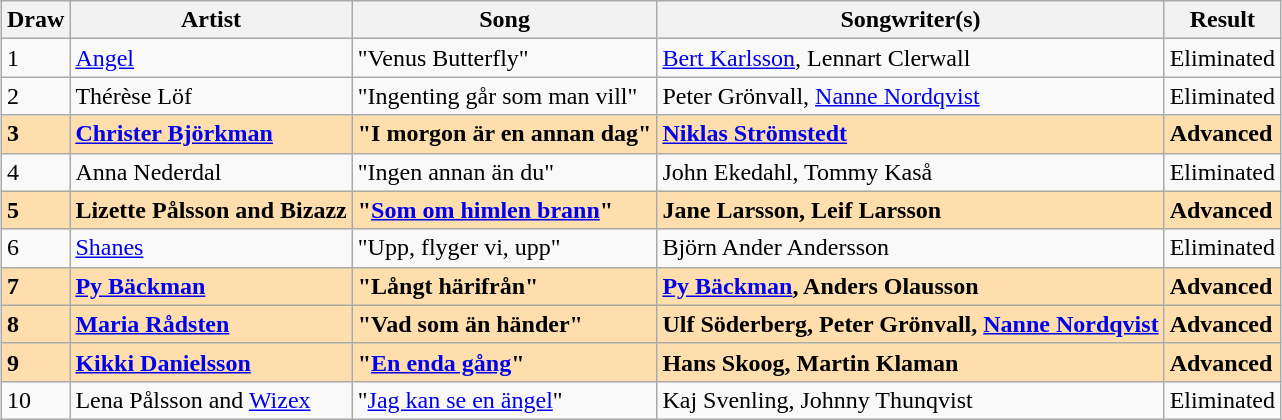<table class="sortable wikitable" style="margin: 1em auto 1em auto">
<tr>
<th>Draw</th>
<th>Artist</th>
<th>Song</th>
<th>Songwriter(s)</th>
<th>Result</th>
</tr>
<tr>
<td>1</td>
<td align="left"><a href='#'>Angel</a></td>
<td align="left">"Venus Butterfly"</td>
<td align="left"><a href='#'>Bert Karlsson</a>, Lennart Clerwall</td>
<td>Eliminated</td>
</tr>
<tr>
<td>2</td>
<td align="left">Thérèse Löf</td>
<td align="left">"Ingenting går som man vill"</td>
<td align="left">Peter Grönvall, <a href='#'>Nanne Nordqvist</a></td>
<td>Eliminated</td>
</tr>
<tr style="font-weight:bold; background: navajowhite;">
<td>3</td>
<td align="left"><a href='#'>Christer Björkman</a></td>
<td align="left">"I morgon är en annan dag"</td>
<td align="left"><a href='#'>Niklas Strömstedt</a></td>
<td>Advanced</td>
</tr>
<tr>
<td>4</td>
<td align="left">Anna Nederdal</td>
<td align="left">"Ingen annan än du"</td>
<td align="left">John Ekedahl, Tommy Kaså</td>
<td>Eliminated</td>
</tr>
<tr style="font-weight:bold; background: navajowhite;">
<td>5</td>
<td align="left">Lizette Pålsson and Bizazz</td>
<td align="left">"<a href='#'>Som om himlen brann</a>"</td>
<td align="left">Jane Larsson, Leif Larsson</td>
<td>Advanced</td>
</tr>
<tr>
<td>6</td>
<td align="left"><a href='#'>Shanes</a></td>
<td align="left">"Upp, flyger vi, upp"</td>
<td align="left">Björn Ander Andersson</td>
<td>Eliminated</td>
</tr>
<tr style="font-weight:bold; background: navajowhite;">
<td>7</td>
<td align="left"><a href='#'>Py Bäckman</a></td>
<td align="left">"Långt härifrån"</td>
<td align="left"><a href='#'>Py Bäckman</a>, Anders Olausson</td>
<td>Advanced</td>
</tr>
<tr style="font-weight:bold; background: navajowhite;">
<td>8</td>
<td align="left"><a href='#'>Maria Rådsten</a></td>
<td align="left">"Vad som än händer"</td>
<td align="left">Ulf Söderberg, Peter Grönvall, <a href='#'>Nanne Nordqvist</a></td>
<td>Advanced</td>
</tr>
<tr style="font-weight:bold; background: navajowhite;">
<td>9</td>
<td align="left"><a href='#'>Kikki Danielsson</a></td>
<td align="left">"<a href='#'>En enda gång</a>"</td>
<td align="left">Hans Skoog, Martin Klaman</td>
<td>Advanced</td>
</tr>
<tr>
<td>10</td>
<td align="left">Lena Pålsson and <a href='#'>Wizex</a></td>
<td align="left">"<a href='#'>Jag kan se en ängel</a>"</td>
<td align="left">Kaj Svenling, Johnny Thunqvist</td>
<td>Eliminated</td>
</tr>
</table>
